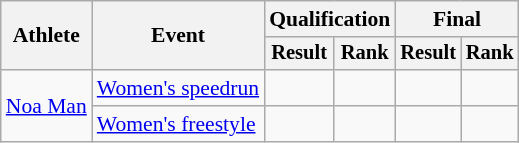<table class=wikitable style=font-size:90%;text-align:center>
<tr>
<th rowspan=2>Athlete</th>
<th rowspan=2>Event</th>
<th colspan=2>Qualification</th>
<th colspan=2>Final</th>
</tr>
<tr style=font-size:95%>
<th>Result</th>
<th>Rank</th>
<th>Result</th>
<th>Rank</th>
</tr>
<tr>
<td align=left rowspan=2><a href='#'>Noa Man</a></td>
<td align=left><a href='#'>Women's speedrun</a></td>
<td></td>
<td></td>
<td></td>
<td></td>
</tr>
<tr>
<td align=left><a href='#'>Women's freestyle</a></td>
<td></td>
<td></td>
<td></td>
<td></td>
</tr>
</table>
